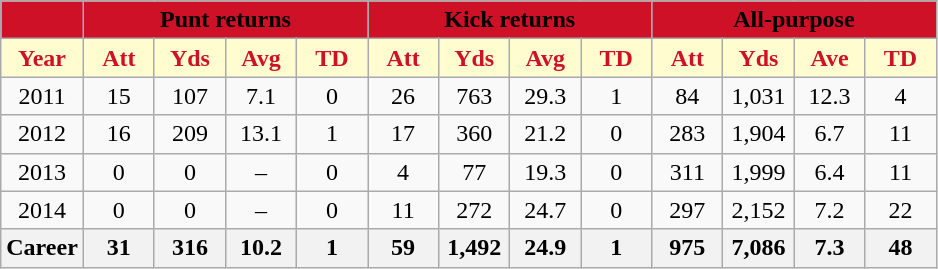<table class=wikitable style="text-align:center">
<tr>
<th colspan="1" style="background:#CE1126;"></th>
<th colspan="4" style="background:#CE1126;"><span>Punt returns</span></th>
<th colspan="4" style="background:#CE1126;"><span>Kick returns</span></th>
<th colspan="4" style="background:#CE1126;"><span>All-purpose</span></th>
</tr>
<tr>
<th style="width:40px; background:#fffdd0; color:#CE1126;">Year</th>
<th style="width:40px; background:#fffdd0; color:#CE1126;">Att</th>
<th style="width:40px; background:#fffdd0; color:#CE1126;">Yds</th>
<th style="width:40px; background:#fffdd0; color:#CE1126;">Avg</th>
<th style="width:40px; background:#fffdd0; color:#CE1126;">TD</th>
<th style="width:40px; background:#fffdd0; color:#CE1126;">Att</th>
<th style="width:40px; background:#fffdd0; color:#CE1126;">Yds</th>
<th style="width:40px; background:#fffdd0; color:#CE1126;">Avg</th>
<th style="width:40px; background:#fffdd0; color:#CE1126;">TD</th>
<th style="width:40px; background:#fffdd0; color:#CE1126;">Att</th>
<th style="width:40px; background:#fffdd0; color:#CE1126;">Yds</th>
<th style="width:40px; background:#fffdd0; color:#CE1126;">Ave</th>
<th style="width:40px; background:#fffdd0; color:#CE1126;">TD</th>
</tr>
<tr>
<td>2011</td>
<td>15</td>
<td>107</td>
<td>7.1</td>
<td>0</td>
<td>26</td>
<td>763</td>
<td>29.3</td>
<td>1</td>
<td>84</td>
<td>1,031</td>
<td>12.3</td>
<td>4</td>
</tr>
<tr>
<td>2012</td>
<td>16</td>
<td>209</td>
<td>13.1</td>
<td>1</td>
<td>17</td>
<td>360</td>
<td>21.2</td>
<td>0</td>
<td>283</td>
<td>1,904</td>
<td>6.7</td>
<td>11</td>
</tr>
<tr>
<td>2013</td>
<td>0</td>
<td>0</td>
<td>–</td>
<td>0</td>
<td>4</td>
<td>77</td>
<td>19.3</td>
<td>0</td>
<td>311</td>
<td>1,999</td>
<td>6.4</td>
<td>11</td>
</tr>
<tr>
<td>2014</td>
<td>0</td>
<td>0</td>
<td>–</td>
<td>0</td>
<td>11</td>
<td>272</td>
<td>24.7</td>
<td>0</td>
<td>297</td>
<td>2,152</td>
<td>7.2</td>
<td>22</td>
</tr>
<tr>
<th>Career</th>
<th>31</th>
<th>316</th>
<th>10.2</th>
<th>1</th>
<th>59</th>
<th>1,492</th>
<th>24.9</th>
<th>1</th>
<th>975</th>
<th>7,086</th>
<th>7.3</th>
<th>48</th>
</tr>
</table>
